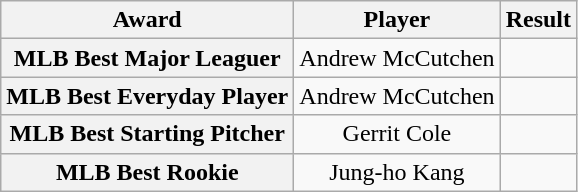<table class="wikitable" style="text-align:center;">
<tr>
<th>Award</th>
<th>Player</th>
<th>Result</th>
</tr>
<tr>
<th>MLB Best Major Leaguer</th>
<td>Andrew McCutchen</td>
<td></td>
</tr>
<tr>
<th>MLB Best Everyday Player</th>
<td>Andrew McCutchen</td>
<td></td>
</tr>
<tr>
<th>MLB Best Starting Pitcher</th>
<td>Gerrit Cole</td>
<td></td>
</tr>
<tr>
<th>MLB Best Rookie</th>
<td>Jung-ho Kang</td>
<td></td>
</tr>
</table>
